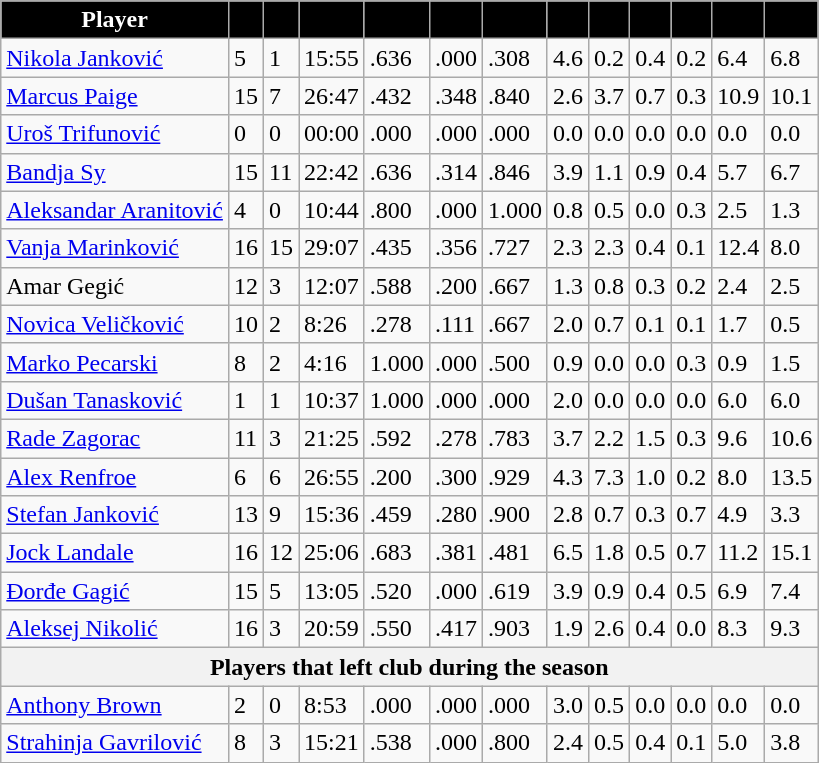<table class="wikitable sortable">
<tr>
<th style="background:#000000; color:white; text-align:center;">Player</th>
<th style="background:#000000; color:white; text-align:center;"></th>
<th style="background:#000000; color:white; text-align:center;"></th>
<th style="background:#000000; color:white; text-align:center;"></th>
<th style="background:#000000; color:white; text-align:center;"></th>
<th style="background:#000000; color:white; text-align:center;"></th>
<th style="background:#000000; color:white; text-align:center;"></th>
<th style="background:#000000; color:white; text-align:center;"></th>
<th style="background:#000000; color:white; text-align:center;"></th>
<th style="background:#000000; color:white; text-align:center;"></th>
<th style="background:#000000; color:white; text-align:center;"></th>
<th style="background:#000000; color:white; text-align:center;"></th>
<th style="background:#000000; color:white; text-align:center;"></th>
</tr>
<tr>
<td><a href='#'>Nikola Janković</a></td>
<td>5</td>
<td>1</td>
<td>15:55</td>
<td>.636</td>
<td>.000</td>
<td>.308</td>
<td>4.6</td>
<td>0.2</td>
<td>0.4</td>
<td>0.2</td>
<td>6.4</td>
<td>6.8</td>
</tr>
<tr>
<td><a href='#'>Marcus Paige</a></td>
<td>15</td>
<td>7</td>
<td>26:47</td>
<td>.432</td>
<td>.348</td>
<td>.840</td>
<td>2.6</td>
<td>3.7</td>
<td>0.7</td>
<td>0.3</td>
<td>10.9</td>
<td>10.1</td>
</tr>
<tr>
<td><a href='#'>Uroš Trifunović</a></td>
<td>0</td>
<td>0</td>
<td>00:00</td>
<td>.000</td>
<td>.000</td>
<td>.000</td>
<td>0.0</td>
<td>0.0</td>
<td>0.0</td>
<td>0.0</td>
<td>0.0</td>
<td>0.0</td>
</tr>
<tr>
<td><a href='#'>Bandja Sy</a></td>
<td>15</td>
<td>11</td>
<td>22:42</td>
<td>.636</td>
<td>.314</td>
<td>.846</td>
<td>3.9</td>
<td>1.1</td>
<td>0.9</td>
<td>0.4</td>
<td>5.7</td>
<td>6.7</td>
</tr>
<tr>
<td><a href='#'>Aleksandar Aranitović</a></td>
<td>4</td>
<td>0</td>
<td>10:44</td>
<td>.800</td>
<td>.000</td>
<td>1.000</td>
<td>0.8</td>
<td>0.5</td>
<td>0.0</td>
<td>0.3</td>
<td>2.5</td>
<td>1.3</td>
</tr>
<tr>
<td><a href='#'>Vanja Marinković</a></td>
<td>16</td>
<td>15</td>
<td>29:07</td>
<td>.435</td>
<td>.356</td>
<td>.727</td>
<td>2.3</td>
<td>2.3</td>
<td>0.4</td>
<td>0.1</td>
<td>12.4</td>
<td>8.0</td>
</tr>
<tr>
<td>Amar Gegić</td>
<td>12</td>
<td>3</td>
<td>12:07</td>
<td>.588</td>
<td>.200</td>
<td>.667</td>
<td>1.3</td>
<td>0.8</td>
<td>0.3</td>
<td>0.2</td>
<td>2.4</td>
<td>2.5</td>
</tr>
<tr>
<td><a href='#'>Novica Veličković</a></td>
<td>10</td>
<td>2</td>
<td>8:26</td>
<td>.278</td>
<td>.111</td>
<td>.667</td>
<td>2.0</td>
<td>0.7</td>
<td>0.1</td>
<td>0.1</td>
<td>1.7</td>
<td>0.5</td>
</tr>
<tr>
<td><a href='#'>Marko Pecarski</a></td>
<td>8</td>
<td>2</td>
<td>4:16</td>
<td>1.000</td>
<td>.000</td>
<td>.500</td>
<td>0.9</td>
<td>0.0</td>
<td>0.0</td>
<td>0.3</td>
<td>0.9</td>
<td>1.5</td>
</tr>
<tr>
<td><a href='#'>Dušan Tanasković</a></td>
<td>1</td>
<td>1</td>
<td>10:37</td>
<td>1.000</td>
<td>.000</td>
<td>.000</td>
<td>2.0</td>
<td>0.0</td>
<td>0.0</td>
<td>0.0</td>
<td>6.0</td>
<td>6.0</td>
</tr>
<tr>
<td><a href='#'>Rade Zagorac</a></td>
<td>11</td>
<td>3</td>
<td>21:25</td>
<td>.592</td>
<td>.278</td>
<td>.783</td>
<td>3.7</td>
<td>2.2</td>
<td>1.5</td>
<td>0.3</td>
<td>9.6</td>
<td>10.6</td>
</tr>
<tr>
<td><a href='#'>Alex Renfroe</a></td>
<td>6</td>
<td>6</td>
<td>26:55</td>
<td>.200</td>
<td>.300</td>
<td>.929</td>
<td>4.3</td>
<td>7.3</td>
<td>1.0</td>
<td>0.2</td>
<td>8.0</td>
<td>13.5</td>
</tr>
<tr>
<td><a href='#'>Stefan Janković</a></td>
<td>13</td>
<td>9</td>
<td>15:36</td>
<td>.459</td>
<td>.280</td>
<td>.900</td>
<td>2.8</td>
<td>0.7</td>
<td>0.3</td>
<td>0.7</td>
<td>4.9</td>
<td>3.3</td>
</tr>
<tr>
<td><a href='#'>Jock Landale</a></td>
<td>16</td>
<td>12</td>
<td>25:06</td>
<td>.683</td>
<td>.381</td>
<td>.481</td>
<td>6.5</td>
<td>1.8</td>
<td>0.5</td>
<td>0.7</td>
<td>11.2</td>
<td>15.1</td>
</tr>
<tr>
<td><a href='#'>Đorđe Gagić</a></td>
<td>15</td>
<td>5</td>
<td>13:05</td>
<td>.520</td>
<td>.000</td>
<td>.619</td>
<td>3.9</td>
<td>0.9</td>
<td>0.4</td>
<td>0.5</td>
<td>6.9</td>
<td>7.4</td>
</tr>
<tr>
<td><a href='#'>Aleksej Nikolić</a></td>
<td>16</td>
<td>3</td>
<td>20:59</td>
<td>.550</td>
<td>.417</td>
<td>.903</td>
<td>1.9</td>
<td>2.6</td>
<td>0.4</td>
<td>0.0</td>
<td>8.3</td>
<td>9.3</td>
</tr>
<tr>
<th colspan="13">Players that left club during the season</th>
</tr>
<tr>
<td><a href='#'>Anthony Brown</a></td>
<td>2</td>
<td>0</td>
<td>8:53</td>
<td>.000</td>
<td>.000</td>
<td>.000</td>
<td>3.0</td>
<td>0.5</td>
<td>0.0</td>
<td>0.0</td>
<td>0.0</td>
<td>0.0</td>
</tr>
<tr>
<td><a href='#'>Strahinja Gavrilović</a></td>
<td>8</td>
<td>3</td>
<td>15:21</td>
<td>.538</td>
<td>.000</td>
<td>.800</td>
<td>2.4</td>
<td>0.5</td>
<td>0.4</td>
<td>0.1</td>
<td>5.0</td>
<td>3.8</td>
</tr>
</table>
